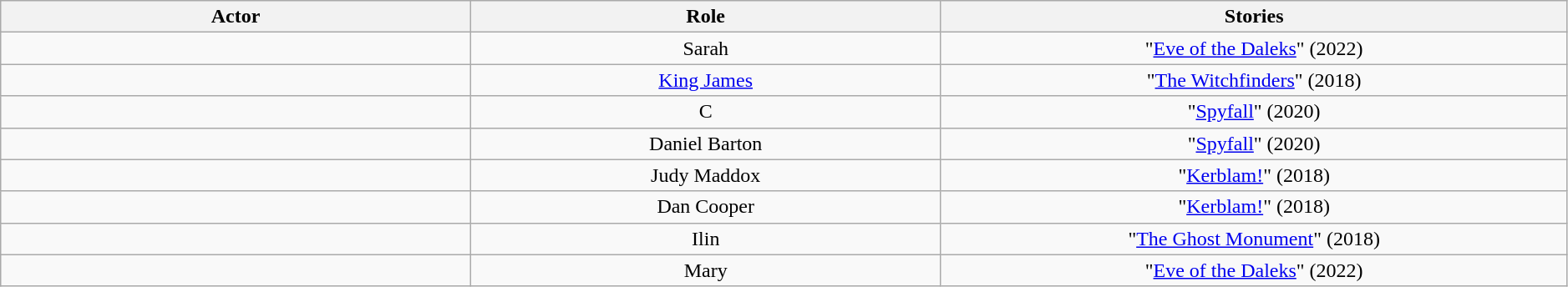<table class="wikitable plainrowheaders sortable" style="text-align:center; width:99%;">
<tr>
<th style="width:30%;">Actor</th>
<th scope="col" style="width:30%;">Role</th>
<th scope="col" style="width:40%;">Stories</th>
</tr>
<tr>
<td></td>
<td>Sarah</td>
<td data-sort-value="298">"<a href='#'>Eve of the Daleks</a>" (2022)</td>
</tr>
<tr>
<td></td>
<td><a href='#'>King James</a></td>
<td data-sort-value="284">"<a href='#'>The Witchfinders</a>" (2018)</td>
</tr>
<tr>
<td></td>
<td>C</td>
<td data-sort-value="288">"<a href='#'>Spyfall</a>" (2020)</td>
</tr>
<tr>
<td></td>
<td>Daniel Barton</td>
<td data-sort-value="288">"<a href='#'>Spyfall</a>" (2020)</td>
</tr>
<tr>
<td></td>
<td>Judy Maddox</td>
<td data-sort-value="283">"<a href='#'>Kerblam!</a>" (2018)</td>
</tr>
<tr>
<td></td>
<td>Dan Cooper</td>
<td data-sort-value="283">"<a href='#'>Kerblam!</a>" (2018)</td>
</tr>
<tr>
<td></td>
<td>Ilin</td>
<td data-sort-value="278">"<a href='#'>The Ghost Monument</a>" (2018)</td>
</tr>
<tr>
<td></td>
<td>Mary</td>
<td data-sort-value="298">"<a href='#'>Eve of the Daleks</a>" (2022)</td>
</tr>
</table>
